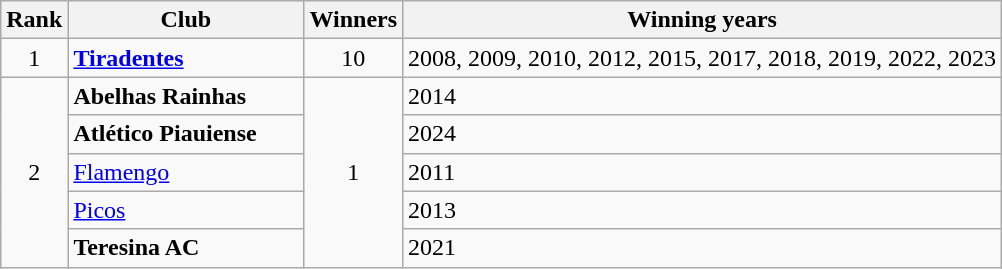<table class="wikitable sortable">
<tr>
<th>Rank</th>
<th style="width:150px">Club</th>
<th>Winners</th>
<th>Winning years</th>
</tr>
<tr>
<td align=center>1</td>
<td><strong><a href='#'>Tiradentes</a></strong></td>
<td align=center>10</td>
<td>2008, 2009, 2010, 2012, 2015, 2017, 2018, 2019, 2022, 2023</td>
</tr>
<tr>
<td rowspan=5 align=center>2</td>
<td><strong>Abelhas Rainhas</strong></td>
<td rowspan=5 align=center>1</td>
<td>2014</td>
</tr>
<tr>
<td><strong>Atlético Piauiense</strong></td>
<td>2024</td>
</tr>
<tr>
<td><a href='#'>Flamengo</a></td>
<td>2011</td>
</tr>
<tr>
<td><a href='#'>Picos</a></td>
<td>2013</td>
</tr>
<tr>
<td><strong>Teresina AC</strong></td>
<td>2021</td>
</tr>
</table>
